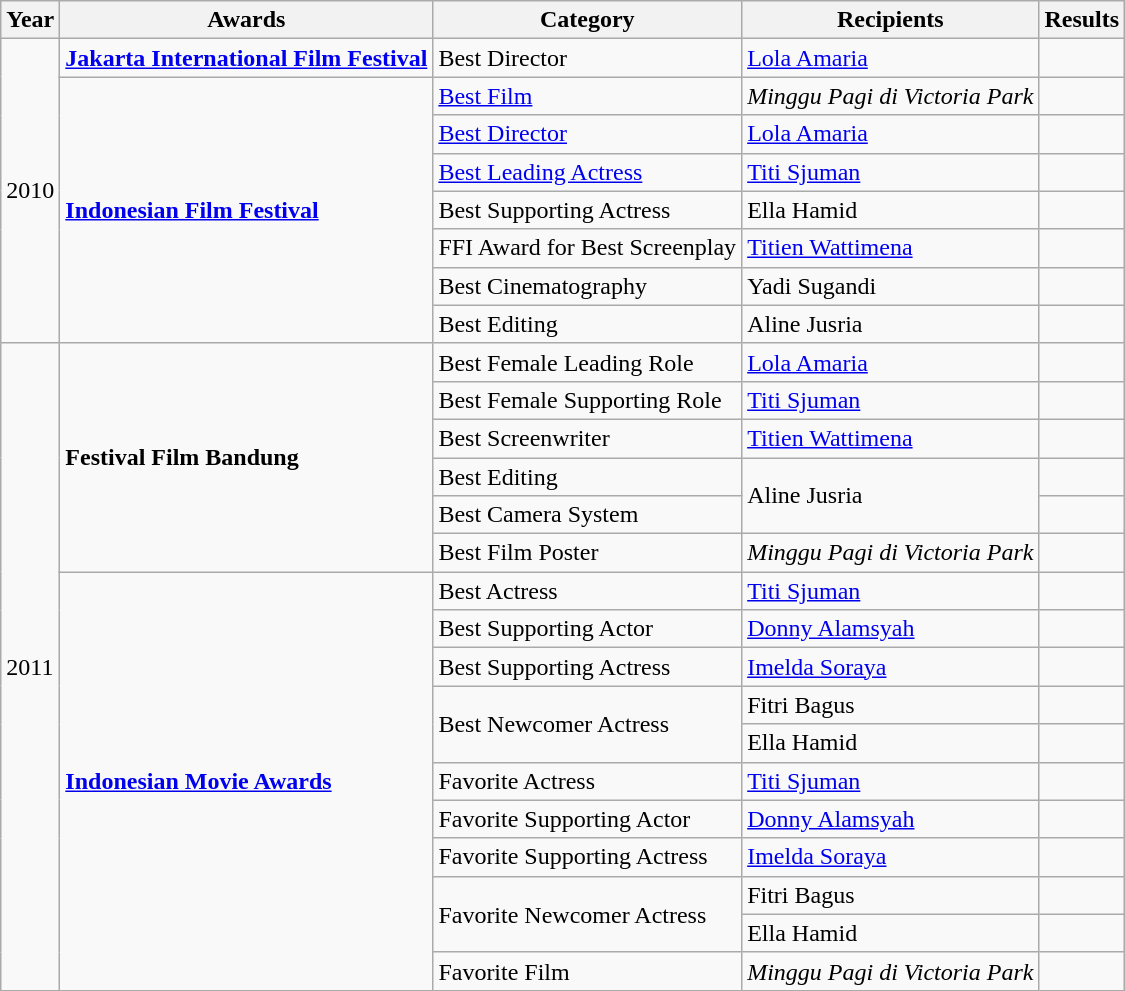<table class="wikitable">
<tr>
<th>Year</th>
<th>Awards</th>
<th>Category</th>
<th>Recipients</th>
<th>Results</th>
</tr>
<tr>
<td rowspan= "8">2010</td>
<td><strong><a href='#'>Jakarta International Film Festival</a></strong></td>
<td>Best Director</td>
<td><a href='#'>Lola Amaria</a></td>
<td></td>
</tr>
<tr>
<td rowspan= "7"><strong><a href='#'>Indonesian Film Festival</a></strong></td>
<td><a href='#'>Best Film</a></td>
<td><em>Minggu Pagi di Victoria Park</em></td>
<td></td>
</tr>
<tr>
<td><a href='#'>Best Director</a></td>
<td><a href='#'>Lola Amaria</a></td>
<td></td>
</tr>
<tr>
<td><a href='#'>Best Leading Actress</a></td>
<td><a href='#'>Titi Sjuman</a></td>
<td></td>
</tr>
<tr>
<td>Best Supporting Actress</td>
<td>Ella Hamid</td>
<td></td>
</tr>
<tr>
<td>FFI Award for Best Screenplay</td>
<td><a href='#'>Titien Wattimena</a></td>
<td></td>
</tr>
<tr>
<td>Best Cinematography</td>
<td>Yadi Sugandi</td>
<td></td>
</tr>
<tr>
<td>Best Editing</td>
<td>Aline Jusria</td>
<td></td>
</tr>
<tr>
<td rowspan= "17">2011</td>
<td rowspan= "6"><strong>Festival Film Bandung</strong></td>
<td>Best Female Leading Role</td>
<td><a href='#'>Lola Amaria</a></td>
<td></td>
</tr>
<tr>
<td>Best Female Supporting Role</td>
<td><a href='#'>Titi Sjuman</a></td>
<td></td>
</tr>
<tr>
<td>Best Screenwriter</td>
<td><a href='#'>Titien Wattimena</a></td>
<td></td>
</tr>
<tr>
<td>Best Editing</td>
<td rowspan= "2">Aline Jusria</td>
<td></td>
</tr>
<tr>
<td>Best Camera System</td>
<td></td>
</tr>
<tr>
<td>Best Film Poster</td>
<td><em>Minggu Pagi di Victoria Park</em></td>
<td></td>
</tr>
<tr>
<td rowspan= "11"><strong><a href='#'>Indonesian Movie Awards</a></strong></td>
<td>Best Actress</td>
<td><a href='#'>Titi Sjuman</a></td>
<td></td>
</tr>
<tr>
<td>Best Supporting Actor</td>
<td><a href='#'>Donny Alamsyah</a></td>
<td></td>
</tr>
<tr>
<td>Best Supporting Actress</td>
<td><a href='#'>Imelda Soraya</a></td>
<td></td>
</tr>
<tr>
<td rowspan= "2">Best Newcomer Actress</td>
<td>Fitri Bagus</td>
<td></td>
</tr>
<tr>
<td>Ella Hamid</td>
<td></td>
</tr>
<tr>
<td>Favorite Actress</td>
<td><a href='#'>Titi Sjuman</a></td>
<td></td>
</tr>
<tr>
<td>Favorite Supporting Actor</td>
<td><a href='#'>Donny Alamsyah</a></td>
<td></td>
</tr>
<tr>
<td>Favorite Supporting Actress</td>
<td><a href='#'>Imelda Soraya</a></td>
<td></td>
</tr>
<tr>
<td rowspan= "2">Favorite Newcomer Actress</td>
<td>Fitri Bagus</td>
<td></td>
</tr>
<tr>
<td>Ella Hamid</td>
<td></td>
</tr>
<tr>
<td>Favorite Film</td>
<td><em>Minggu Pagi di Victoria Park</em></td>
<td></td>
</tr>
</table>
